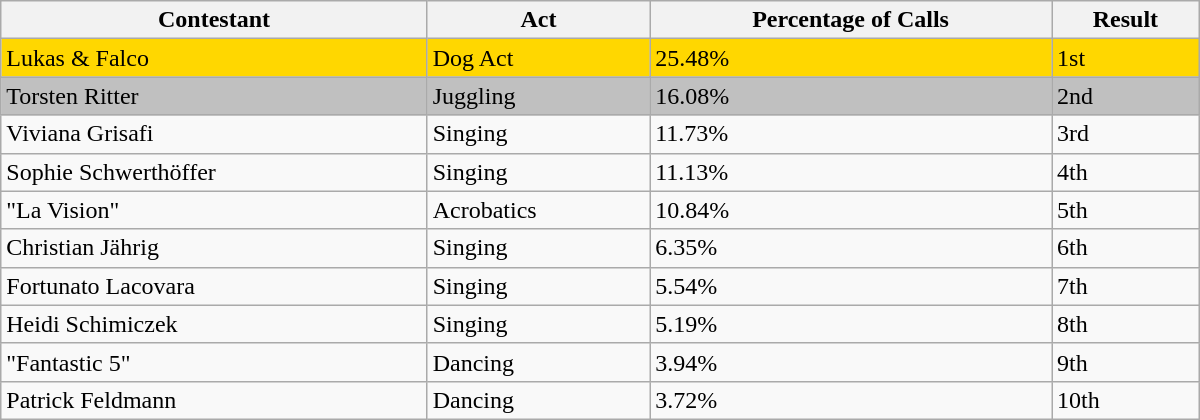<table class="wikitable" style="width:50em">
<tr class="hintergrundfarbe5">
<th>Contestant</th>
<th>Act</th>
<th>Percentage of Calls</th>
<th>Result</th>
</tr>
<tr>
<td bgcolor="gold">Lukas & Falco</td>
<td bgcolor="gold">Dog Act</td>
<td bgcolor="gold">25.48%</td>
<td bgcolor="gold">1st</td>
</tr>
<tr>
<td bgcolor="silver">Torsten Ritter</td>
<td bgcolor="silver">Juggling</td>
<td bgcolor="silver">16.08%</td>
<td bgcolor="silver">2nd</td>
</tr>
<tr>
<td>Viviana Grisafi</td>
<td>Singing</td>
<td>11.73%</td>
<td>3rd</td>
</tr>
<tr>
<td>Sophie Schwerthöffer</td>
<td>Singing</td>
<td>11.13%</td>
<td>4th</td>
</tr>
<tr>
<td>"La Vision"</td>
<td>Acrobatics</td>
<td>10.84%</td>
<td>5th</td>
</tr>
<tr>
<td>Christian Jährig</td>
<td>Singing</td>
<td>6.35%</td>
<td>6th</td>
</tr>
<tr>
<td>Fortunato Lacovara</td>
<td>Singing</td>
<td>5.54%</td>
<td>7th</td>
</tr>
<tr>
<td>Heidi Schimiczek</td>
<td>Singing</td>
<td>5.19%</td>
<td>8th</td>
</tr>
<tr>
<td>"Fantastic 5"</td>
<td>Dancing</td>
<td>3.94%</td>
<td>9th</td>
</tr>
<tr>
<td>Patrick Feldmann</td>
<td>Dancing</td>
<td>3.72%</td>
<td>10th</td>
</tr>
</table>
